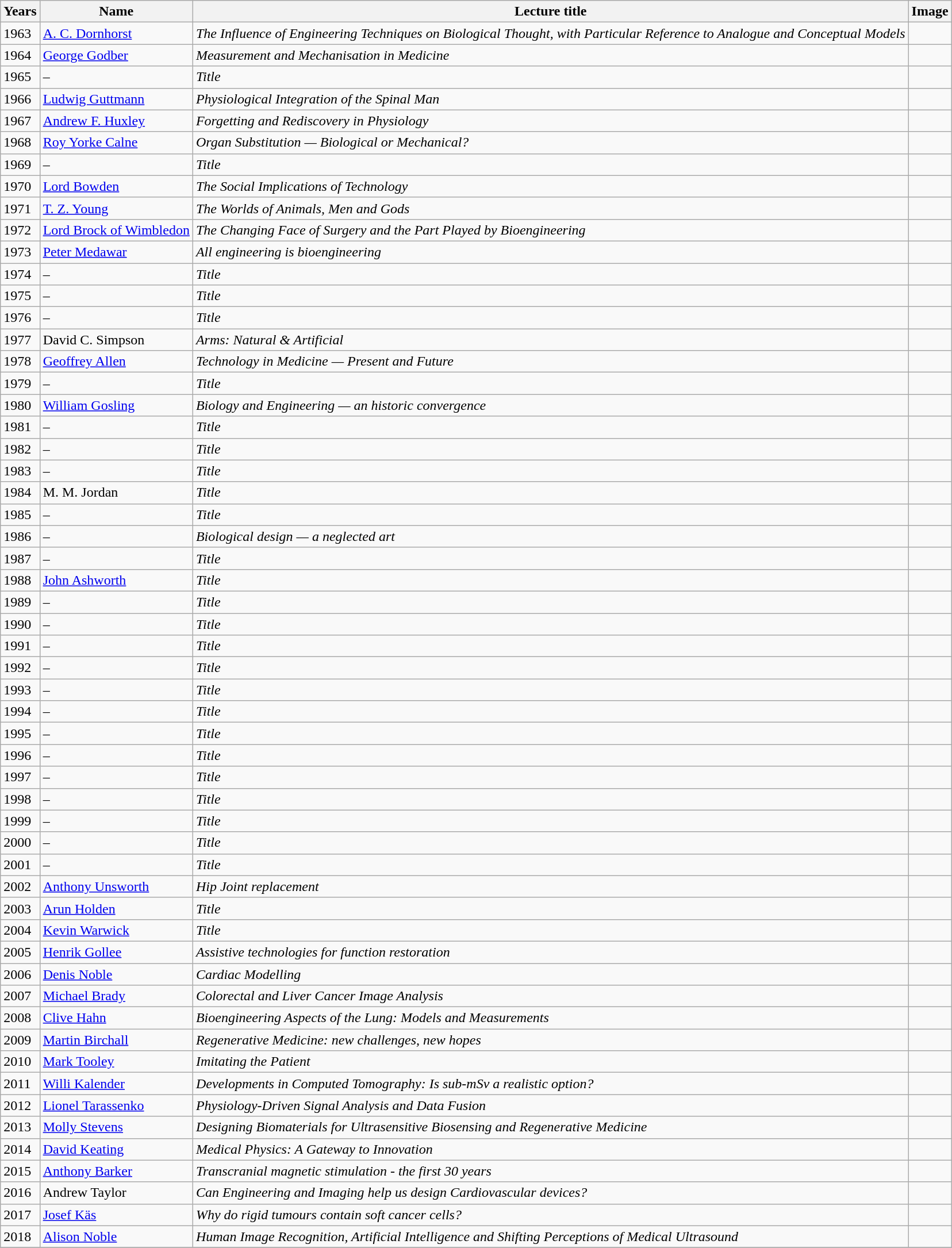<table class="wikitable">
<tr>
<th>Years</th>
<th>Name</th>
<th>Lecture title</th>
<th>Image</th>
</tr>
<tr>
<td>1963</td>
<td><a href='#'>A. C. Dornhorst</a></td>
<td><em>The Influence of Engineering Techniques on Biological Thought, with Particular Reference to Analogue and Conceptual Models</em></td>
<td></td>
</tr>
<tr>
<td>1964</td>
<td><a href='#'>George Godber</a></td>
<td><em>Measurement and Mechanisation in Medicine</em></td>
<td></td>
</tr>
<tr>
<td>1965</td>
<td>–</td>
<td><em>Title</em></td>
<td></td>
</tr>
<tr>
<td>1966</td>
<td><a href='#'>Ludwig Guttmann</a></td>
<td><em>Physiological Integration of the Spinal Man</em></td>
<td></td>
</tr>
<tr>
<td>1967</td>
<td><a href='#'>Andrew F. Huxley</a></td>
<td><em>Forgetting and Rediscovery in Physiology</em></td>
<td></td>
</tr>
<tr>
<td>1968</td>
<td><a href='#'>Roy Yorke Calne</a></td>
<td><em>Organ Substitution — Biological or Mechanical?</em></td>
<td></td>
</tr>
<tr>
<td>1969</td>
<td>–</td>
<td><em>Title</em></td>
<td></td>
</tr>
<tr>
<td>1970</td>
<td><a href='#'>Lord Bowden</a></td>
<td><em>The Social Implications of Technology</em></td>
<td></td>
</tr>
<tr>
<td>1971</td>
<td><a href='#'>T. Z. Young</a></td>
<td><em>The Worlds of Animals, Men and Gods</em></td>
<td></td>
</tr>
<tr>
<td>1972</td>
<td><a href='#'>Lord Brock of Wimbledon</a></td>
<td><em>The Changing Face of Surgery and the Part Played by Bioengineering</em></td>
<td></td>
</tr>
<tr>
<td>1973</td>
<td><a href='#'>Peter Medawar</a></td>
<td><em>All engineering is bioengineering</em></td>
<td></td>
</tr>
<tr>
<td>1974</td>
<td>–</td>
<td><em>Title</em></td>
<td></td>
</tr>
<tr>
<td>1975</td>
<td>–</td>
<td><em>Title</em></td>
<td></td>
</tr>
<tr>
<td>1976</td>
<td>–</td>
<td><em>Title</em></td>
<td></td>
</tr>
<tr>
<td>1977</td>
<td>David C. Simpson</td>
<td><em>Arms: Natural & Artificial</em></td>
<td></td>
</tr>
<tr>
<td>1978</td>
<td><a href='#'>Geoffrey Allen</a></td>
<td><em>Technology in Medicine — Present and Future</em></td>
<td></td>
</tr>
<tr>
<td>1979</td>
<td>–</td>
<td><em>Title</em></td>
<td></td>
</tr>
<tr>
<td>1980</td>
<td><a href='#'>William Gosling</a></td>
<td><em>Biology and Engineering — an historic convergence</em></td>
<td></td>
</tr>
<tr>
<td>1981</td>
<td>–</td>
<td><em>Title</em></td>
<td></td>
</tr>
<tr>
<td>1982</td>
<td>–</td>
<td><em>Title</em></td>
<td></td>
</tr>
<tr>
<td>1983</td>
<td>–</td>
<td><em>Title</em></td>
<td></td>
</tr>
<tr>
<td>1984</td>
<td>M. M. Jordan</td>
<td><em>Title</em></td>
<td></td>
</tr>
<tr>
<td>1985</td>
<td>–</td>
<td><em>Title</em></td>
<td></td>
</tr>
<tr>
<td>1986</td>
<td>–</td>
<td><em>Biological design — a neglected art</em></td>
<td></td>
</tr>
<tr>
<td>1987</td>
<td>–</td>
<td><em>Title</em></td>
<td></td>
</tr>
<tr>
<td>1988</td>
<td><a href='#'>John Ashworth</a></td>
<td><em>Title</em></td>
<td></td>
</tr>
<tr>
<td>1989</td>
<td>–</td>
<td><em>Title</em></td>
<td></td>
</tr>
<tr>
<td>1990</td>
<td>–</td>
<td><em>Title</em></td>
<td></td>
</tr>
<tr>
<td>1991</td>
<td>–</td>
<td><em>Title</em></td>
<td></td>
</tr>
<tr>
<td>1992</td>
<td>–</td>
<td><em>Title</em></td>
<td></td>
</tr>
<tr>
<td>1993</td>
<td>–</td>
<td><em>Title</em></td>
<td></td>
</tr>
<tr>
<td>1994</td>
<td>–</td>
<td><em>Title</em></td>
<td></td>
</tr>
<tr>
<td>1995</td>
<td>–</td>
<td><em>Title</em></td>
<td></td>
</tr>
<tr>
<td>1996</td>
<td>–</td>
<td><em>Title</em></td>
<td></td>
</tr>
<tr>
<td>1997</td>
<td>–</td>
<td><em>Title</em></td>
<td></td>
</tr>
<tr>
<td>1998</td>
<td>–</td>
<td><em>Title</em></td>
<td></td>
</tr>
<tr>
<td>1999</td>
<td>–</td>
<td><em>Title</em></td>
<td></td>
</tr>
<tr>
<td>2000</td>
<td>–</td>
<td><em>Title</em></td>
<td></td>
</tr>
<tr>
<td>2001</td>
<td>–</td>
<td><em>Title</em></td>
<td></td>
</tr>
<tr>
<td>2002</td>
<td><a href='#'>Anthony Unsworth</a></td>
<td><em>Hip Joint replacement</em></td>
<td></td>
</tr>
<tr>
<td>2003</td>
<td><a href='#'>Arun Holden</a></td>
<td><em>Title</em></td>
<td></td>
</tr>
<tr>
<td>2004</td>
<td><a href='#'>Kevin Warwick</a></td>
<td><em>Title</em></td>
<td></td>
</tr>
<tr>
<td>2005</td>
<td><a href='#'>Henrik Gollee</a></td>
<td><em>Assistive technologies for function restoration</em></td>
<td></td>
</tr>
<tr>
<td>2006</td>
<td><a href='#'>Denis Noble</a></td>
<td><em>Cardiac Modelling</em></td>
<td></td>
</tr>
<tr>
<td>2007</td>
<td><a href='#'>Michael Brady</a></td>
<td><em>Colorectal and Liver Cancer Image Analysis </em></td>
<td></td>
</tr>
<tr>
<td>2008</td>
<td><a href='#'>Clive Hahn</a></td>
<td><em>Bioengineering Aspects of the Lung: Models and Measurements</em></td>
<td></td>
</tr>
<tr>
<td>2009</td>
<td><a href='#'>Martin Birchall</a></td>
<td><em>Regenerative Medicine: new challenges, new hopes</em></td>
<td></td>
</tr>
<tr>
<td>2010</td>
<td><a href='#'>Mark Tooley</a></td>
<td><em>Imitating the Patient</em></td>
<td></td>
</tr>
<tr>
<td>2011</td>
<td><a href='#'>Willi Kalender</a></td>
<td><em>Developments in Computed Tomography: Is sub-mSv a realistic option?</em></td>
<td></td>
</tr>
<tr>
<td>2012</td>
<td><a href='#'>Lionel Tarassenko</a></td>
<td><em>Physiology-Driven Signal Analysis and Data Fusion</em></td>
<td></td>
</tr>
<tr>
<td>2013</td>
<td><a href='#'>Molly Stevens</a></td>
<td><em>Designing Biomaterials for Ultrasensitive Biosensing and Regenerative Medicine</em></td>
<td></td>
</tr>
<tr>
<td>2014</td>
<td><a href='#'>David Keating</a></td>
<td><em>Medical Physics: A Gateway to Innovation</em></td>
<td></td>
</tr>
<tr>
<td>2015</td>
<td><a href='#'>Anthony Barker</a></td>
<td><em>Transcranial magnetic stimulation - the first 30 years</em></td>
<td></td>
</tr>
<tr>
<td>2016</td>
<td>Andrew Taylor</td>
<td><em>Can Engineering and Imaging help us design Cardiovascular devices?</em></td>
<td></td>
</tr>
<tr>
<td>2017</td>
<td><a href='#'>Josef Käs</a></td>
<td><em>Why do rigid tumours contain soft cancer cells?</em></td>
<td></td>
</tr>
<tr>
<td>2018</td>
<td><a href='#'>Alison Noble</a></td>
<td><em>Human Image Recognition, Artificial Intelligence and Shifting Perceptions of Medical Ultrasound</em></td>
<td></td>
</tr>
<tr>
</tr>
</table>
